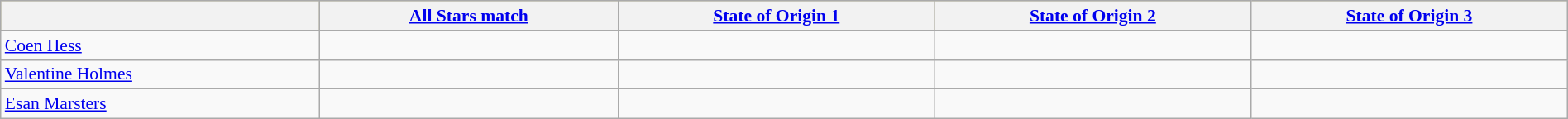<table class="wikitable"  style="width:100%; font-size:90%;">
<tr style="background:#bdb76b;">
<th></th>
<th><a href='#'>All Stars match</a></th>
<th><a href='#'>State of Origin 1</a></th>
<th><a href='#'>State of Origin 2</a></th>
<th><a href='#'>State of Origin 3</a></th>
</tr>
<tr>
<td><a href='#'>Coen Hess</a></td>
<td></td>
<td></td>
<td></td>
<td></td>
</tr>
<tr>
<td><a href='#'>Valentine Holmes</a></td>
<td></td>
<td></td>
<td></td>
<td></td>
</tr>
<tr>
<td><a href='#'>Esan Marsters</a></td>
<td></td>
<td></td>
<td></td>
<td></td>
</tr>
</table>
